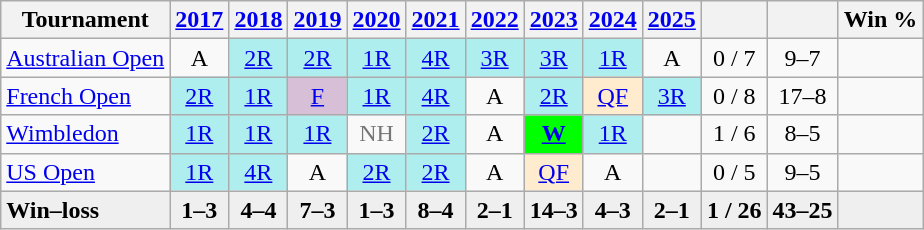<table class=wikitable style=text-align:center>
<tr>
<th>Tournament</th>
<th><a href='#'>2017</a></th>
<th><a href='#'>2018</a></th>
<th><a href='#'>2019</a></th>
<th><a href='#'>2020</a></th>
<th><a href='#'>2021</a></th>
<th><a href='#'>2022</a></th>
<th><a href='#'>2023</a></th>
<th><a href='#'>2024</a></th>
<th><a href='#'>2025</a></th>
<th></th>
<th></th>
<th>Win %</th>
</tr>
<tr>
<td style=text-align:left><a href='#'>Australian Open</a></td>
<td>A</td>
<td bgcolor=afeeee><a href='#'>2R</a></td>
<td bgcolor=afeeee><a href='#'>2R</a></td>
<td bgcolor=afeeee><a href='#'>1R</a></td>
<td bgcolor=afeeee><a href='#'>4R</a></td>
<td bgcolor=afeeee><a href='#'>3R</a></td>
<td bgcolor=afeeee><a href='#'>3R</a></td>
<td bgcolor=afeeee><a href='#'>1R</a></td>
<td>A</td>
<td>0 / 7</td>
<td>9–7</td>
<td></td>
</tr>
<tr>
<td style=text-align:left><a href='#'>French Open</a></td>
<td bgcolor=afeeee><a href='#'>2R</a></td>
<td bgcolor=afeeee><a href='#'>1R</a></td>
<td bgcolor=thistle><a href='#'>F</a></td>
<td bgcolor=afeeee><a href='#'>1R</a></td>
<td bgcolor=afeeee><a href='#'>4R</a></td>
<td>A</td>
<td bgcolor=afeeee><a href='#'>2R</a></td>
<td bgcolor=ffebcd><a href='#'>QF</a></td>
<td bgcolor=afeeee><a href='#'>3R</a></td>
<td>0 / 8</td>
<td>17–8</td>
<td></td>
</tr>
<tr>
<td style=text-align:left><a href='#'>Wimbledon</a></td>
<td bgcolor=afeeee><a href='#'>1R</a></td>
<td bgcolor=afeeee><a href='#'>1R</a></td>
<td bgcolor=afeeee><a href='#'>1R</a></td>
<td style=color:#767676>NH</td>
<td bgcolor=afeeee><a href='#'>2R</a></td>
<td>A</td>
<td bgcolor=lime><a href='#'><strong>W</strong></a></td>
<td bgcolor=afeeee><a href='#'>1R</a></td>
<td></td>
<td>1 / 6</td>
<td>8–5</td>
<td></td>
</tr>
<tr>
<td style=text-align:left><a href='#'>US Open</a></td>
<td bgcolor=afeeee><a href='#'>1R</a></td>
<td bgcolor=afeeee><a href='#'>4R</a></td>
<td>A</td>
<td bgcolor=afeeee><a href='#'>2R</a></td>
<td bgcolor=afeeee><a href='#'>2R</a></td>
<td>A</td>
<td bgcolor=ffebcd><a href='#'>QF</a></td>
<td>A</td>
<td></td>
<td>0 / 5</td>
<td>9–5</td>
<td></td>
</tr>
<tr style=font-weight:bold;background:#efefef>
<td style=text-align:left>Win–loss</td>
<td>1–3</td>
<td>4–4</td>
<td>7–3</td>
<td>1–3</td>
<td>8–4</td>
<td>2–1</td>
<td>14–3</td>
<td>4–3</td>
<td>2–1</td>
<td>1 / 26</td>
<td>43–25</td>
<td></td>
</tr>
</table>
